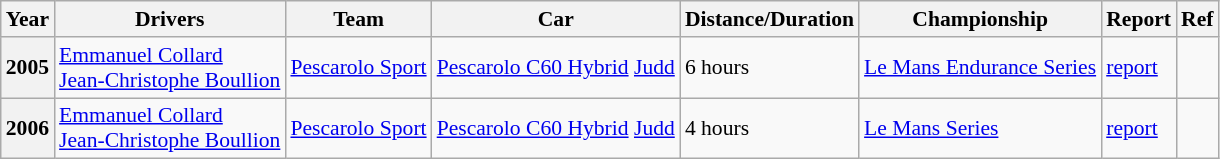<table class="wikitable" style="font-size: 90%;">
<tr>
<th>Year</th>
<th>Drivers</th>
<th>Team</th>
<th>Car</th>
<th>Distance/Duration</th>
<th>Championship</th>
<th>Report</th>
<th>Ref</th>
</tr>
<tr>
<th>2005</th>
<td> <a href='#'>Emmanuel Collard</a><br> <a href='#'>Jean-Christophe Boullion</a></td>
<td> <a href='#'>Pescarolo Sport</a></td>
<td><a href='#'>Pescarolo C60 Hybrid</a> <a href='#'>Judd</a></td>
<td>6 hours</td>
<td><a href='#'>Le Mans Endurance Series</a></td>
<td><a href='#'>report</a></td>
<td></td>
</tr>
<tr>
<th>2006</th>
<td> <a href='#'>Emmanuel Collard</a><br> <a href='#'>Jean-Christophe Boullion</a></td>
<td> <a href='#'>Pescarolo Sport</a></td>
<td><a href='#'>Pescarolo C60 Hybrid</a> <a href='#'>Judd</a></td>
<td>4 hours</td>
<td><a href='#'>Le Mans Series</a></td>
<td><a href='#'>report</a></td>
<td></td>
</tr>
</table>
